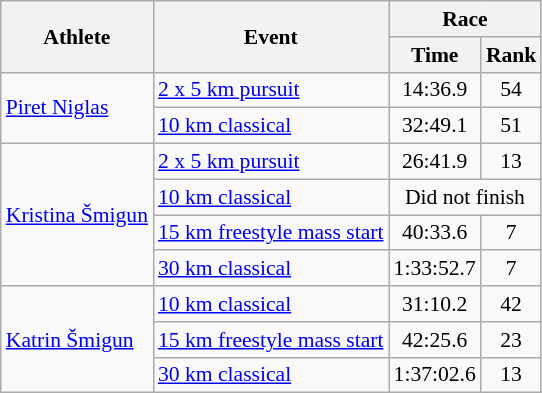<table class="wikitable" style="font-size:90%">
<tr>
<th rowspan="2">Athlete</th>
<th rowspan="2">Event</th>
<th colspan="2">Race</th>
</tr>
<tr>
<th>Time</th>
<th>Rank</th>
</tr>
<tr align="center">
<td align="left" rowspan=2><a href='#'>Piret Niglas</a></td>
<td align="left"><a href='#'>2 x 5 km pursuit</a></td>
<td>14:36.9</td>
<td>54</td>
</tr>
<tr align="center">
<td align="left"><a href='#'>10 km classical</a></td>
<td>32:49.1</td>
<td>51</td>
</tr>
<tr align="center">
<td align="left" rowspan=4><a href='#'>Kristina Šmigun</a></td>
<td align="left"><a href='#'>2 x 5 km pursuit</a></td>
<td>26:41.9</td>
<td>13</td>
</tr>
<tr align="center">
<td align="left"><a href='#'>10 km classical</a></td>
<td colspan=2>Did not finish</td>
</tr>
<tr align="center">
<td align="left"><a href='#'>15 km freestyle mass start</a></td>
<td>40:33.6</td>
<td>7</td>
</tr>
<tr align="center">
<td align="left"><a href='#'>30 km classical</a></td>
<td>1:33:52.7</td>
<td>7</td>
</tr>
<tr align="center">
<td align="left" rowspan=3><a href='#'>Katrin Šmigun</a></td>
<td align="left"><a href='#'>10 km classical</a></td>
<td>31:10.2</td>
<td>42</td>
</tr>
<tr align="center">
<td align="left"><a href='#'>15 km freestyle mass start</a></td>
<td>42:25.6</td>
<td>23</td>
</tr>
<tr align="center">
<td align="left"><a href='#'>30 km classical</a></td>
<td>1:37:02.6</td>
<td>13</td>
</tr>
</table>
